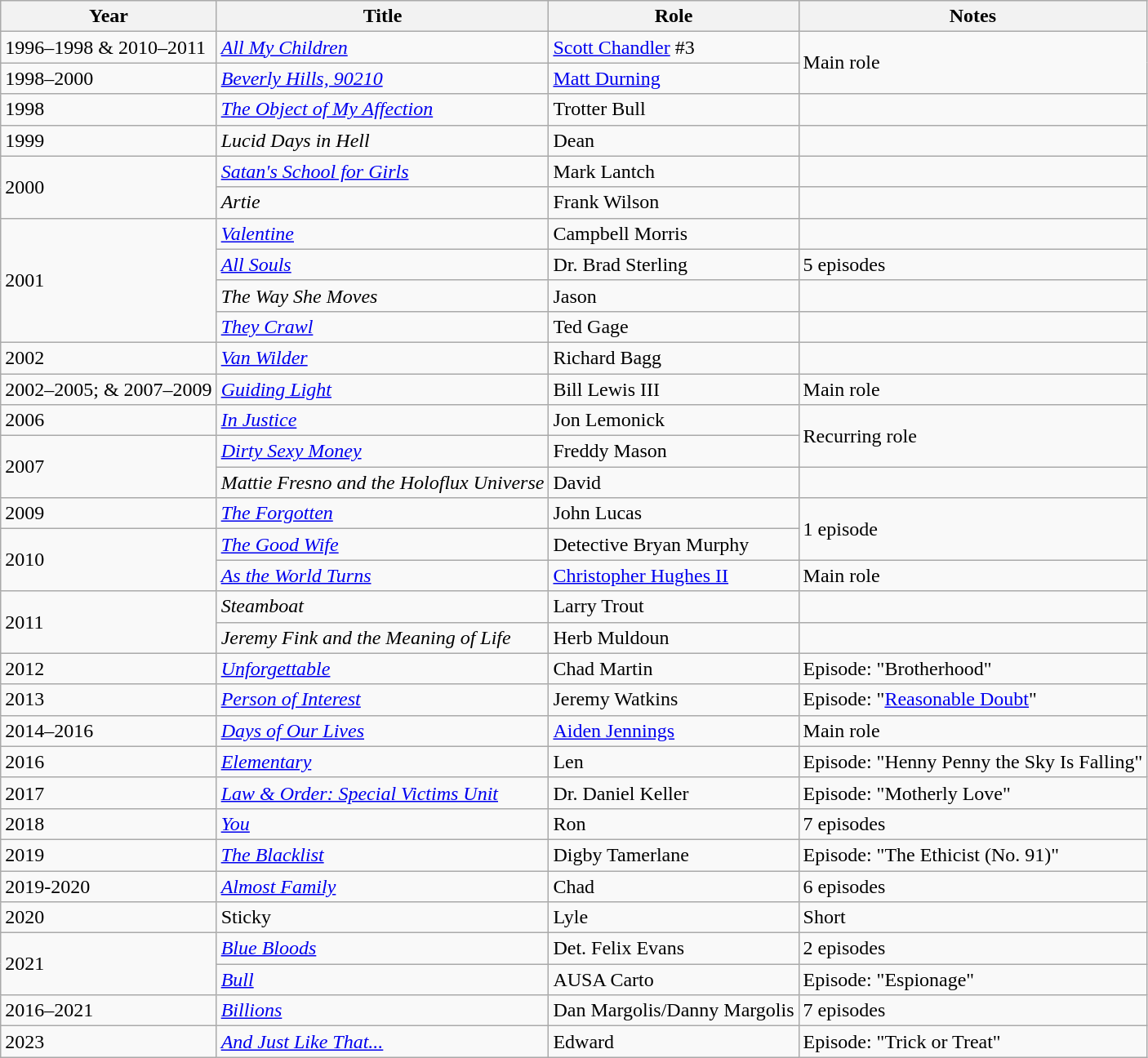<table class="wikitable sortable">
<tr>
<th>Year</th>
<th>Title</th>
<th>Role</th>
<th class="unsortable">Notes</th>
</tr>
<tr>
<td>1996–1998 & 2010–2011</td>
<td><em><a href='#'>All My Children</a></em></td>
<td><a href='#'>Scott Chandler</a> #3</td>
<td rowspan=2>Main role</td>
</tr>
<tr>
<td>1998–2000</td>
<td><em><a href='#'>Beverly Hills, 90210</a></em></td>
<td><a href='#'>Matt Durning</a></td>
</tr>
<tr>
<td>1998</td>
<td><em><a href='#'>The Object of My Affection</a></em></td>
<td>Trotter Bull</td>
<td></td>
</tr>
<tr>
<td>1999</td>
<td><em>Lucid Days in Hell</em></td>
<td>Dean</td>
<td></td>
</tr>
<tr>
<td rowspan=2>2000</td>
<td><em><a href='#'>Satan's School for Girls</a></em></td>
<td>Mark Lantch</td>
<td></td>
</tr>
<tr>
<td><em>Artie</em></td>
<td>Frank Wilson</td>
<td></td>
</tr>
<tr>
<td rowspan=4>2001</td>
<td><em><a href='#'>Valentine</a></em></td>
<td>Campbell Morris</td>
<td></td>
</tr>
<tr>
<td><em><a href='#'>All Souls</a></em></td>
<td>Dr. Brad Sterling</td>
<td>5 episodes</td>
</tr>
<tr>
<td><em>The Way She Moves</em></td>
<td>Jason</td>
<td></td>
</tr>
<tr>
<td><em><a href='#'>They Crawl</a></em></td>
<td>Ted Gage</td>
<td></td>
</tr>
<tr>
<td>2002</td>
<td><em><a href='#'>Van Wilder</a></em></td>
<td>Richard Bagg</td>
<td></td>
</tr>
<tr>
<td>2002–2005; & 2007–2009</td>
<td><em><a href='#'>Guiding Light</a></em></td>
<td>Bill Lewis III</td>
<td>Main role</td>
</tr>
<tr>
<td>2006</td>
<td><em><a href='#'>In Justice</a></em></td>
<td>Jon Lemonick</td>
<td rowspan=2>Recurring role</td>
</tr>
<tr>
<td rowspan=2>2007</td>
<td><em><a href='#'>Dirty Sexy Money</a></em></td>
<td>Freddy Mason</td>
</tr>
<tr>
<td><em>Mattie Fresno and the Holoflux Universe</em></td>
<td>David</td>
<td></td>
</tr>
<tr>
<td>2009</td>
<td><em><a href='#'>The Forgotten</a></em></td>
<td>John Lucas</td>
<td rowspan=2>1 episode</td>
</tr>
<tr>
<td rowspan=2>2010</td>
<td><em><a href='#'>The Good Wife</a></em></td>
<td>Detective Bryan Murphy</td>
</tr>
<tr>
<td><em><a href='#'>As the World Turns</a></em></td>
<td><a href='#'>Christopher Hughes II</a></td>
<td>Main role</td>
</tr>
<tr>
<td rowspan=2>2011</td>
<td><em>Steamboat</em></td>
<td>Larry Trout</td>
<td></td>
</tr>
<tr>
<td><em>Jeremy Fink and the Meaning of Life</em></td>
<td>Herb Muldoun</td>
<td></td>
</tr>
<tr>
<td>2012</td>
<td><em><a href='#'>Unforgettable</a></em></td>
<td>Chad Martin</td>
<td>Episode: "Brotherhood"</td>
</tr>
<tr>
<td>2013</td>
<td><em><a href='#'>Person of Interest</a></em></td>
<td>Jeremy Watkins</td>
<td>Episode: "<a href='#'>Reasonable Doubt</a>"</td>
</tr>
<tr>
<td>2014–2016</td>
<td><em><a href='#'>Days of Our Lives</a></em></td>
<td><a href='#'>Aiden Jennings</a></td>
<td>Main role</td>
</tr>
<tr>
<td>2016</td>
<td><em><a href='#'>Elementary</a></em></td>
<td>Len</td>
<td>Episode: "Henny Penny the Sky Is Falling"</td>
</tr>
<tr>
<td>2017</td>
<td><em><a href='#'>Law & Order: Special Victims Unit</a></em></td>
<td>Dr. Daniel Keller</td>
<td>Episode: "Motherly Love"</td>
</tr>
<tr>
<td>2018</td>
<td><em><a href='#'>You</a></em></td>
<td>Ron</td>
<td>7 episodes</td>
</tr>
<tr>
<td>2019</td>
<td><em><a href='#'>The Blacklist</a></em></td>
<td>Digby Tamerlane</td>
<td>Episode: "The Ethicist (No. 91)"</td>
</tr>
<tr>
<td>2019-2020</td>
<td><em><a href='#'>Almost Family</a></em></td>
<td>Chad</td>
<td>6 episodes</td>
</tr>
<tr>
<td>2020</td>
<td>Sticky</td>
<td>Lyle</td>
<td>Short</td>
</tr>
<tr>
<td rowspan=2>2021</td>
<td><em><a href='#'>Blue Bloods</a></em></td>
<td>Det. Felix Evans</td>
<td>2 episodes</td>
</tr>
<tr>
<td><em><a href='#'>Bull</a></em></td>
<td>AUSA Carto</td>
<td>Episode: "Espionage"</td>
</tr>
<tr>
<td>2016–2021</td>
<td><em><a href='#'>Billions</a></em></td>
<td>Dan Margolis/Danny Margolis</td>
<td>7 episodes</td>
</tr>
<tr>
<td>2023</td>
<td><em><a href='#'>And Just Like That...</a></em></td>
<td>Edward</td>
<td>Episode: "Trick or Treat"</td>
</tr>
</table>
